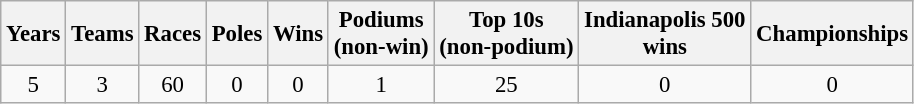<table class="wikitable" style="text-align:center; font-size:95%">
<tr>
<th>Years</th>
<th>Teams</th>
<th>Races</th>
<th>Poles</th>
<th>Wins</th>
<th>Podiums<br>(non-win)</th>
<th>Top 10s<br>(non-podium)</th>
<th>Indianapolis 500<br> wins</th>
<th>Championships</th>
</tr>
<tr>
<td>5</td>
<td>3</td>
<td>60</td>
<td>0</td>
<td>0</td>
<td>1</td>
<td>25</td>
<td>0</td>
<td>0</td>
</tr>
</table>
